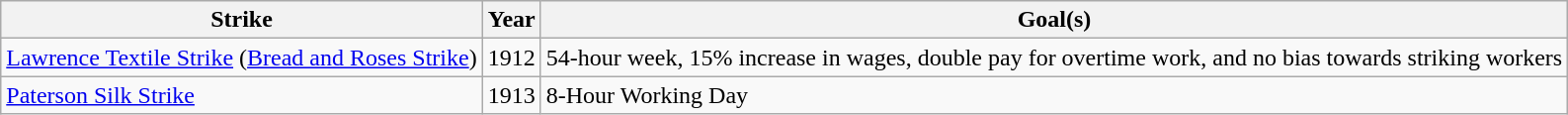<table class="wikitable">
<tr>
<th>Strike</th>
<th>Year</th>
<th>Goal(s)</th>
</tr>
<tr>
<td><a href='#'>Lawrence Textile Strike</a> (<a href='#'>Bread and Roses Strike</a>)</td>
<td>1912</td>
<td>54-hour week, 15% increase in wages, double pay for overtime work, and no bias towards striking workers</td>
</tr>
<tr>
<td><a href='#'>Paterson Silk Strike</a></td>
<td>1913</td>
<td>8-Hour Working Day</td>
</tr>
</table>
